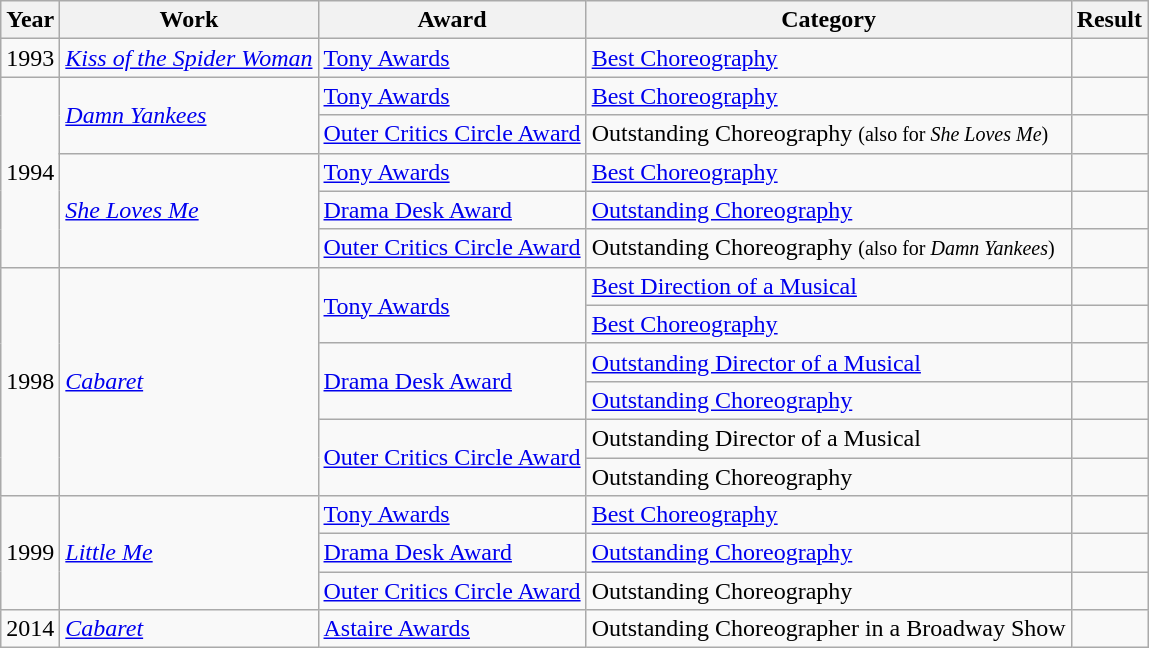<table class="wikitable">
<tr>
<th>Year</th>
<th>Work</th>
<th>Award</th>
<th>Category</th>
<th>Result</th>
</tr>
<tr>
<td>1993</td>
<td><em><a href='#'>Kiss of the Spider Woman</a></em></td>
<td><a href='#'>Tony Awards</a></td>
<td><a href='#'>Best Choreography</a></td>
<td></td>
</tr>
<tr>
<td rowspan=5>1994</td>
<td rowspan=2><em><a href='#'>Damn Yankees</a></em></td>
<td><a href='#'>Tony Awards</a></td>
<td><a href='#'>Best Choreography</a></td>
<td></td>
</tr>
<tr>
<td><a href='#'>Outer Critics Circle Award</a></td>
<td>Outstanding Choreography <small>(also for <em>She Loves Me</em>)</small></td>
<td></td>
</tr>
<tr>
<td rowspan=3><em><a href='#'>She Loves Me</a></em></td>
<td><a href='#'>Tony Awards</a></td>
<td><a href='#'>Best Choreography</a></td>
<td></td>
</tr>
<tr>
<td><a href='#'>Drama Desk Award</a></td>
<td><a href='#'>Outstanding Choreography</a></td>
<td></td>
</tr>
<tr>
<td><a href='#'>Outer Critics Circle Award</a></td>
<td>Outstanding Choreography <small>(also for <em>Damn Yankees</em>)</small></td>
<td></td>
</tr>
<tr>
<td rowspan=6>1998</td>
<td rowspan=6><em><a href='#'>Cabaret</a></em></td>
<td rowspan=2><a href='#'>Tony Awards</a></td>
<td><a href='#'>Best Direction of a Musical</a></td>
<td></td>
</tr>
<tr>
<td><a href='#'>Best Choreography</a></td>
<td></td>
</tr>
<tr>
<td rowspan=2><a href='#'>Drama Desk Award</a></td>
<td><a href='#'>Outstanding Director of a Musical</a></td>
<td></td>
</tr>
<tr>
<td><a href='#'>Outstanding Choreography</a></td>
<td></td>
</tr>
<tr>
<td rowspan=2><a href='#'>Outer Critics Circle Award</a></td>
<td>Outstanding Director of a Musical</td>
<td></td>
</tr>
<tr>
<td>Outstanding Choreography</td>
<td></td>
</tr>
<tr>
<td rowspan=3>1999</td>
<td rowspan=3><em><a href='#'>Little Me</a></em></td>
<td><a href='#'>Tony Awards</a></td>
<td><a href='#'>Best Choreography</a></td>
<td></td>
</tr>
<tr>
<td><a href='#'>Drama Desk Award</a></td>
<td><a href='#'>Outstanding Choreography</a></td>
<td></td>
</tr>
<tr>
<td><a href='#'>Outer Critics Circle Award</a></td>
<td>Outstanding Choreography</td>
<td></td>
</tr>
<tr>
<td>2014</td>
<td><em><a href='#'>Cabaret</a></em></td>
<td><a href='#'>Astaire Awards</a></td>
<td>Outstanding Choreographer in a Broadway Show</td>
<td></td>
</tr>
</table>
